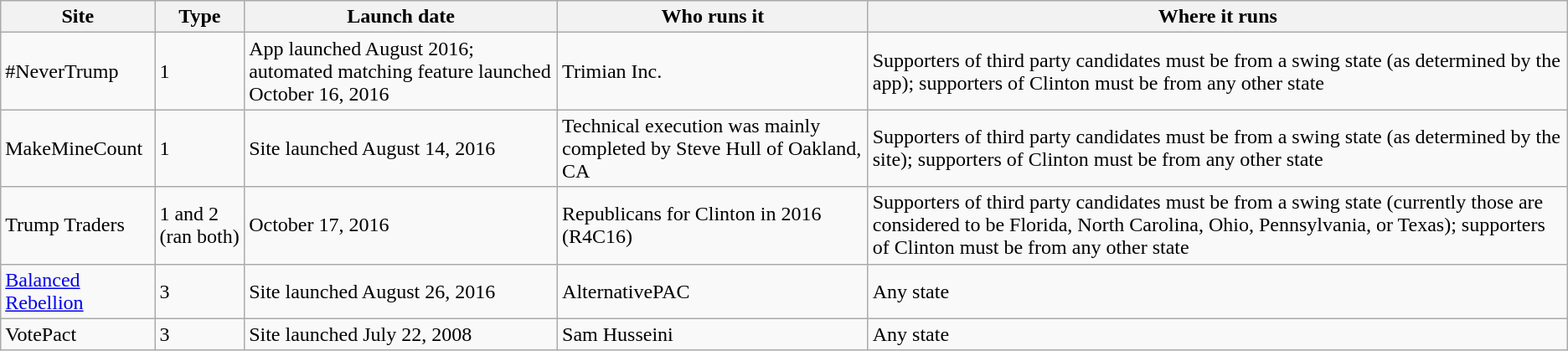<table class="wikitable sortable">
<tr>
<th>Site</th>
<th>Type</th>
<th>Launch date</th>
<th>Who runs it</th>
<th>Where it runs</th>
</tr>
<tr>
<td>#NeverTrump</td>
<td>1</td>
<td>App launched August 2016; automated matching feature launched October 16, 2016</td>
<td>Trimian Inc.</td>
<td>Supporters of third party candidates must be from a swing state (as determined by the app); supporters of Clinton must be from any other state</td>
</tr>
<tr>
<td>MakeMineCount</td>
<td>1</td>
<td>Site launched August 14, 2016</td>
<td>Technical execution was mainly completed by Steve Hull of Oakland, CA</td>
<td>Supporters of third party candidates must be from a swing state (as determined by the site); supporters of Clinton must be from any other state</td>
</tr>
<tr>
<td>Trump Traders</td>
<td>1 and 2 (ran both)</td>
<td>October 17, 2016</td>
<td>Republicans for Clinton in 2016 (R4C16)</td>
<td>Supporters of third party candidates must be from a swing state (currently those are considered to be Florida, North Carolina, Ohio, Pennsylvania, or Texas); supporters of Clinton must be from any other state</td>
</tr>
<tr>
<td><a href='#'>Balanced Rebellion</a></td>
<td>3</td>
<td>Site launched August 26, 2016</td>
<td>AlternativePAC</td>
<td>Any state</td>
</tr>
<tr>
<td>VotePact</td>
<td>3</td>
<td>Site launched July 22, 2008</td>
<td>Sam Husseini</td>
<td>Any state</td>
</tr>
</table>
